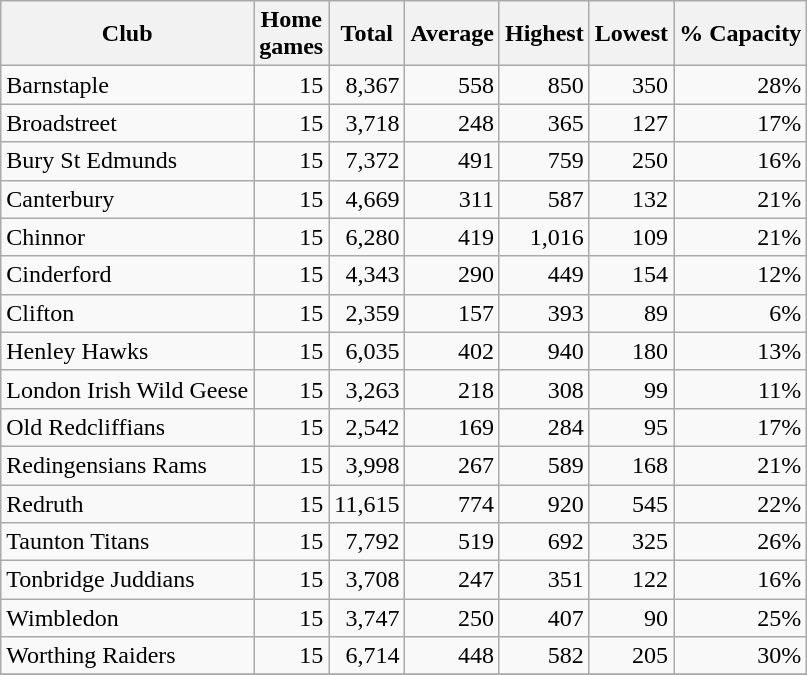<table class="wikitable sortable" style="text-align:right">
<tr>
<th>Club</th>
<th>Home<br>games</th>
<th>Total</th>
<th>Average</th>
<th>Highest</th>
<th>Lowest</th>
<th>% Capacity</th>
</tr>
<tr>
<td style="text-align:left">Barnstaple</td>
<td>15</td>
<td>8,367</td>
<td>558</td>
<td>850</td>
<td>350</td>
<td>28%</td>
</tr>
<tr>
<td style="text-align:left">Broadstreet</td>
<td>15</td>
<td>3,718</td>
<td>248</td>
<td>365</td>
<td>127</td>
<td>17%</td>
</tr>
<tr>
<td style="text-align:left">Bury St Edmunds</td>
<td>15</td>
<td>7,372</td>
<td>491</td>
<td>759</td>
<td>250</td>
<td>16%</td>
</tr>
<tr>
<td style="text-align:left">Canterbury</td>
<td>15</td>
<td>4,669</td>
<td>311</td>
<td>587</td>
<td>132</td>
<td>21%</td>
</tr>
<tr>
<td style="text-align:left">Chinnor</td>
<td>15</td>
<td>6,280</td>
<td>419</td>
<td>1,016</td>
<td>109</td>
<td>21%</td>
</tr>
<tr>
<td style="text-align:left">Cinderford</td>
<td>15</td>
<td>4,343</td>
<td>290</td>
<td>449</td>
<td>154</td>
<td>12%</td>
</tr>
<tr>
<td style="text-align:left">Clifton</td>
<td>15</td>
<td>2,359</td>
<td>157</td>
<td>393</td>
<td>89</td>
<td>6%</td>
</tr>
<tr>
<td style="text-align:left">Henley Hawks</td>
<td>15</td>
<td>6,035</td>
<td>402</td>
<td>940</td>
<td>180</td>
<td>13%</td>
</tr>
<tr>
<td style="text-align:left">London Irish Wild Geese</td>
<td>15</td>
<td>3,263</td>
<td>218</td>
<td>308</td>
<td>99</td>
<td>11%</td>
</tr>
<tr>
<td style="text-align:left">Old Redcliffians</td>
<td>15</td>
<td>2,542</td>
<td>169</td>
<td>284</td>
<td>95</td>
<td>17%</td>
</tr>
<tr>
<td style="text-align:left">Redingensians Rams</td>
<td>15</td>
<td>3,998</td>
<td>267</td>
<td>589</td>
<td>168</td>
<td>21%</td>
</tr>
<tr>
<td style="text-align:left">Redruth</td>
<td>15</td>
<td>11,615</td>
<td>774</td>
<td>920</td>
<td>545</td>
<td>22%</td>
</tr>
<tr>
<td style="text-align:left">Taunton Titans</td>
<td>15</td>
<td>7,792</td>
<td>519</td>
<td>692</td>
<td>325</td>
<td>26%</td>
</tr>
<tr>
<td style="text-align:left">Tonbridge Juddians</td>
<td>15</td>
<td>3,708</td>
<td>247</td>
<td>351</td>
<td>122</td>
<td>16%</td>
</tr>
<tr>
<td style="text-align:left">Wimbledon</td>
<td>15</td>
<td>3,747</td>
<td>250</td>
<td>407</td>
<td>90</td>
<td>25%</td>
</tr>
<tr>
<td style="text-align:left">Worthing Raiders</td>
<td>15</td>
<td>6,714</td>
<td>448</td>
<td>582</td>
<td>205</td>
<td>30%</td>
</tr>
<tr>
</tr>
</table>
